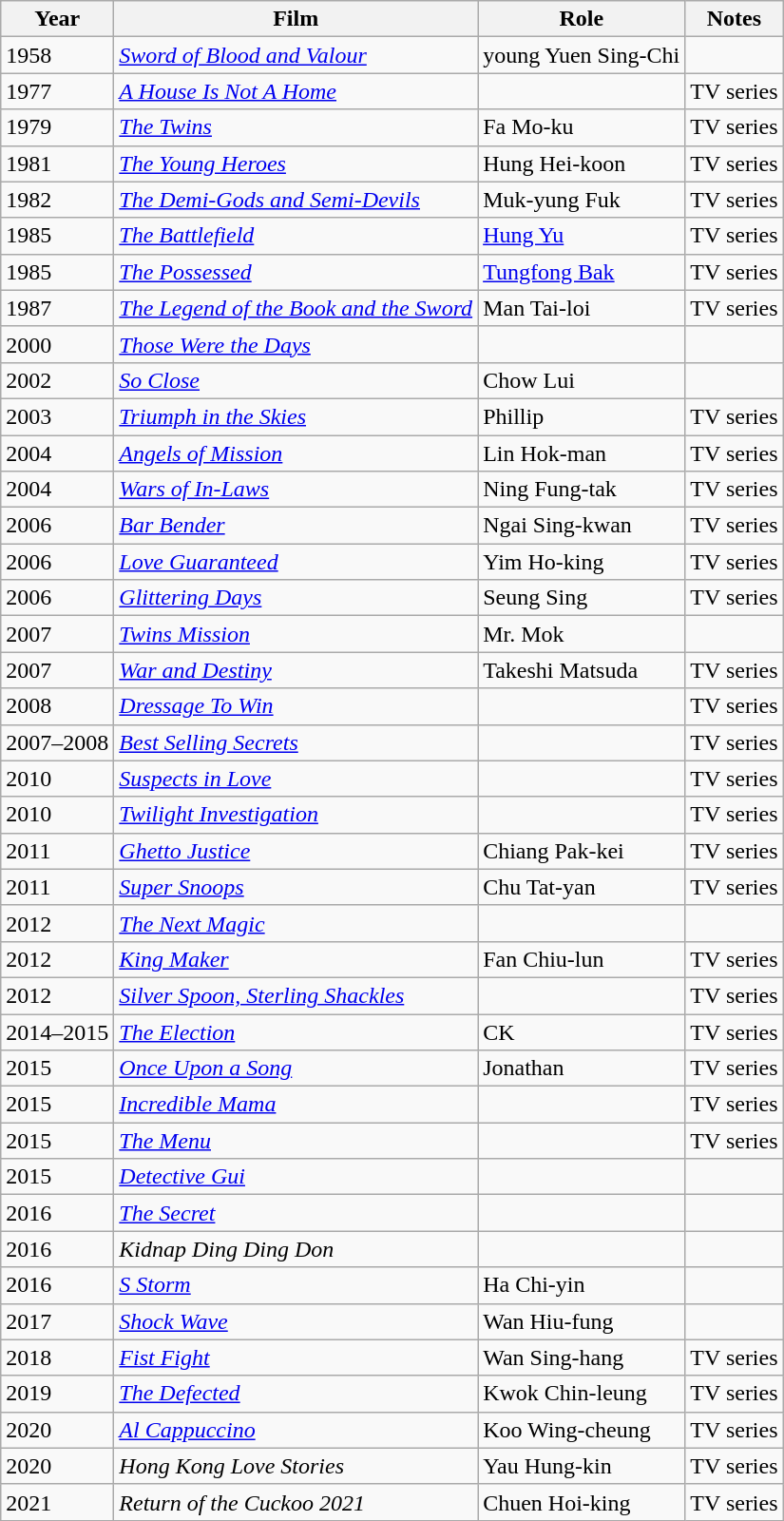<table class="wikitable sortable">
<tr>
<th>Year</th>
<th>Film</th>
<th>Role</th>
<th>Notes</th>
</tr>
<tr>
<td>1958</td>
<td><em><a href='#'>Sword of Blood and Valour</a></em></td>
<td>young Yuen Sing-Chi</td>
<td></td>
</tr>
<tr>
<td>1977</td>
<td><em><a href='#'>A House Is Not A Home</a></em></td>
<td></td>
<td>TV series</td>
</tr>
<tr>
<td>1979</td>
<td><em><a href='#'>The Twins</a></em></td>
<td>Fa Mo-ku</td>
<td>TV series</td>
</tr>
<tr>
<td>1981</td>
<td><em><a href='#'>The Young Heroes</a></em></td>
<td>Hung Hei-koon</td>
<td>TV series</td>
</tr>
<tr>
<td>1982</td>
<td><em><a href='#'>The Demi-Gods and Semi-Devils</a></em></td>
<td>Muk-yung Fuk</td>
<td>TV series</td>
</tr>
<tr>
<td>1985</td>
<td><em><a href='#'>The Battlefield</a></em></td>
<td><a href='#'>Hung Yu</a></td>
<td>TV series</td>
</tr>
<tr>
<td>1985</td>
<td><em><a href='#'>The Possessed</a></em></td>
<td><a href='#'>Tungfong Bak</a></td>
<td>TV series</td>
</tr>
<tr>
<td>1987</td>
<td><em><a href='#'>The Legend of the Book and the Sword</a></em></td>
<td>Man Tai-loi</td>
<td>TV series</td>
</tr>
<tr>
<td>2000</td>
<td><em><a href='#'>Those Were the Days</a></em></td>
<td></td>
<td></td>
</tr>
<tr>
<td>2002</td>
<td><em><a href='#'>So Close</a></em></td>
<td>Chow Lui</td>
<td></td>
</tr>
<tr>
<td>2003</td>
<td><em><a href='#'>Triumph in the Skies</a></em></td>
<td>Phillip</td>
<td>TV series</td>
</tr>
<tr>
<td>2004</td>
<td><em><a href='#'>Angels of Mission</a></em></td>
<td>Lin Hok-man</td>
<td>TV series</td>
</tr>
<tr>
<td>2004</td>
<td><em><a href='#'>Wars of In-Laws</a></em></td>
<td>Ning Fung-tak</td>
<td>TV series</td>
</tr>
<tr>
<td>2006</td>
<td><em><a href='#'>Bar Bender</a></em></td>
<td>Ngai Sing-kwan</td>
<td>TV series</td>
</tr>
<tr>
<td>2006</td>
<td><em><a href='#'>Love Guaranteed</a></em></td>
<td>Yim Ho-king</td>
<td>TV series</td>
</tr>
<tr>
<td>2006</td>
<td><em><a href='#'>Glittering Days</a></em></td>
<td>Seung Sing</td>
<td>TV series</td>
</tr>
<tr>
<td>2007</td>
<td><em><a href='#'>Twins Mission</a></em></td>
<td>Mr. Mok</td>
<td></td>
</tr>
<tr>
<td>2007</td>
<td><em><a href='#'>War and Destiny</a></em></td>
<td>Takeshi Matsuda</td>
<td>TV series</td>
</tr>
<tr>
<td>2008</td>
<td><em><a href='#'>Dressage To Win</a></em></td>
<td></td>
<td>TV series</td>
</tr>
<tr>
<td>2007–2008</td>
<td><em><a href='#'>Best Selling Secrets</a></em></td>
<td></td>
<td>TV series</td>
</tr>
<tr>
<td>2010</td>
<td><em><a href='#'>Suspects in Love</a></em></td>
<td></td>
<td>TV series</td>
</tr>
<tr>
<td>2010</td>
<td><em><a href='#'>Twilight Investigation</a></em></td>
<td></td>
<td>TV series</td>
</tr>
<tr>
<td>2011</td>
<td><em><a href='#'>Ghetto Justice</a></em></td>
<td>Chiang Pak-kei</td>
<td>TV series</td>
</tr>
<tr>
<td>2011</td>
<td><em><a href='#'>Super Snoops</a></em></td>
<td>Chu Tat-yan</td>
<td>TV series</td>
</tr>
<tr>
<td>2012</td>
<td><em><a href='#'>The Next Magic</a></em></td>
<td></td>
<td></td>
</tr>
<tr>
<td>2012</td>
<td><em><a href='#'>King Maker</a></em></td>
<td>Fan Chiu-lun</td>
<td>TV series</td>
</tr>
<tr>
<td>2012</td>
<td><em><a href='#'>Silver Spoon, Sterling Shackles</a></em></td>
<td></td>
<td>TV series</td>
</tr>
<tr>
<td>2014–2015</td>
<td><em><a href='#'>The Election</a></em></td>
<td>CK</td>
<td>TV series</td>
</tr>
<tr>
<td>2015</td>
<td><em><a href='#'>Once Upon a Song</a></em></td>
<td>Jonathan</td>
<td>TV series</td>
</tr>
<tr>
<td>2015</td>
<td><em><a href='#'>Incredible Mama</a></em></td>
<td></td>
<td>TV series</td>
</tr>
<tr>
<td>2015</td>
<td><em><a href='#'>The Menu</a></em></td>
<td></td>
<td>TV series</td>
</tr>
<tr>
<td>2015</td>
<td><em><a href='#'>Detective Gui</a></em></td>
<td></td>
<td></td>
</tr>
<tr>
<td>2016</td>
<td><em><a href='#'>The Secret</a></em></td>
<td></td>
<td></td>
</tr>
<tr>
<td>2016</td>
<td><em>Kidnap Ding Ding Don</em></td>
<td></td>
<td></td>
</tr>
<tr>
<td>2016</td>
<td><em><a href='#'>S Storm</a></em></td>
<td>Ha Chi-yin</td>
<td></td>
</tr>
<tr>
<td>2017</td>
<td><em><a href='#'>Shock Wave</a></em></td>
<td>Wan Hiu-fung</td>
<td></td>
</tr>
<tr>
<td>2018</td>
<td><em><a href='#'>Fist Fight</a></em></td>
<td>Wan Sing-hang</td>
<td>TV series</td>
</tr>
<tr>
<td>2019</td>
<td><em><a href='#'>The Defected</a></em></td>
<td>Kwok Chin-leung</td>
<td>TV series</td>
</tr>
<tr>
<td>2020</td>
<td><em><a href='#'>Al Cappuccino</a></em></td>
<td>Koo Wing-cheung</td>
<td>TV series</td>
</tr>
<tr>
<td>2020</td>
<td><em>Hong Kong Love Stories</em></td>
<td>Yau Hung-kin</td>
<td>TV series</td>
</tr>
<tr>
<td>2021</td>
<td><em>Return of the Cuckoo 2021</em></td>
<td>Chuen Hoi-king</td>
<td>TV series</td>
</tr>
</table>
